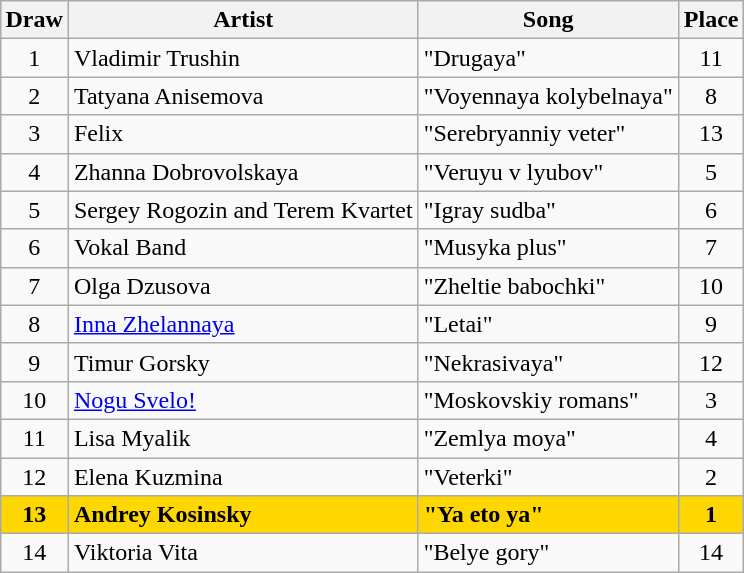<table class="sortable wikitable" style="margin: 1em auto 1em auto; text-align:center">
<tr>
<th>Draw</th>
<th>Artist</th>
<th>Song</th>
<th>Place</th>
</tr>
<tr>
<td>1</td>
<td align="left">Vladimir Trushin</td>
<td align="left">"Drugaya" </td>
<td>11</td>
</tr>
<tr>
<td>2</td>
<td align="left">Tatyana Anisemova</td>
<td align="left">"Voyennaya kolybelnaya" </td>
<td>8</td>
</tr>
<tr>
<td>3</td>
<td align="left">Felix</td>
<td align="left">"Serebryanniy veter" </td>
<td>13</td>
</tr>
<tr>
<td>4</td>
<td align="left">Zhanna Dobrovolskaya</td>
<td align="left">"Veruyu v lyubov" </td>
<td>5</td>
</tr>
<tr>
<td>5</td>
<td align="left">Sergey Rogozin and Terem Kvartet</td>
<td align="left">"Igray sudba" </td>
<td>6</td>
</tr>
<tr>
<td>6</td>
<td align="left">Vokal Band</td>
<td align="left">"Musyka plus" </td>
<td>7</td>
</tr>
<tr>
<td>7</td>
<td align="left">Olga Dzusova</td>
<td align="left">"Zheltie babochki" </td>
<td>10</td>
</tr>
<tr>
<td>8</td>
<td align="left"><a href='#'>Inna Zhelannaya</a></td>
<td align="left">"Letai" </td>
<td>9</td>
</tr>
<tr>
<td>9</td>
<td align="left">Timur Gorsky</td>
<td align="left">"Nekrasivaya" </td>
<td>12</td>
</tr>
<tr>
<td>10</td>
<td align="left"><a href='#'>Nogu Svelo!</a></td>
<td align="left">"Moskovskiy romans" </td>
<td>3</td>
</tr>
<tr>
<td>11</td>
<td align="left">Lisa Myalik</td>
<td align="left">"Zemlya moya" </td>
<td>4</td>
</tr>
<tr>
<td>12</td>
<td align="left">Elena Kuzmina</td>
<td align="left">"Veterki" </td>
<td>2</td>
</tr>
<tr style="font-weight:bold; background:gold;">
<td>13</td>
<td align="left">Andrey Kosinsky</td>
<td align="left">"Ya eto ya" </td>
<td>1</td>
</tr>
<tr>
<td>14</td>
<td align="left">Viktoria Vita</td>
<td align="left">"Belye gory" </td>
<td>14</td>
</tr>
</table>
